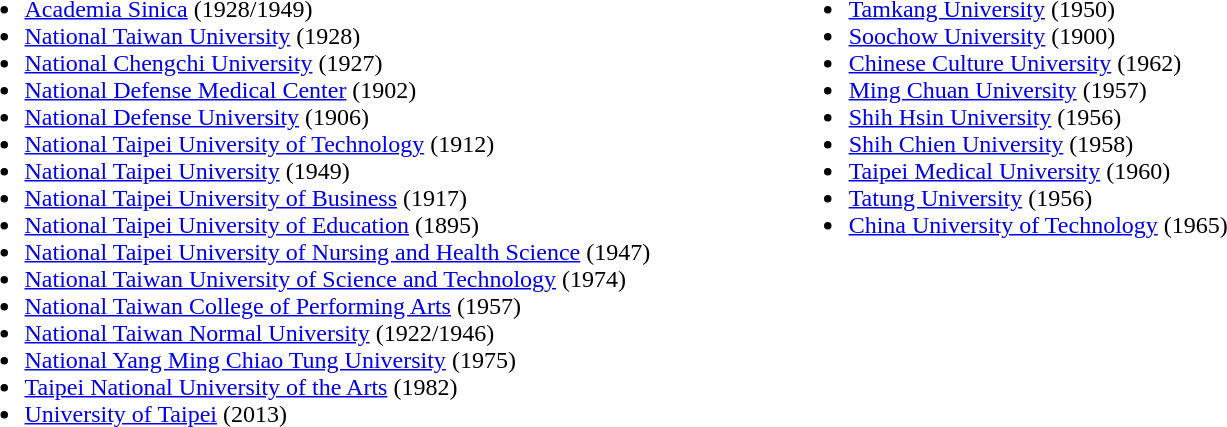<table>
<tr>
<td style="vertical-align:top; width:65%;"><br><ul><li><a href='#'>Academia Sinica</a> (1928/1949)</li><li><a href='#'>National Taiwan University</a> (1928)</li><li><a href='#'>National Chengchi University</a> (1927)</li><li><a href='#'>National Defense Medical Center</a> (1902)</li><li><a href='#'>National Defense University</a> (1906)</li><li><a href='#'>National Taipei University of Technology</a> (1912)</li><li><a href='#'>National Taipei University</a> (1949)</li><li><a href='#'>National Taipei University of Business</a> (1917)</li><li><a href='#'>National Taipei University of Education</a> (1895)</li><li><a href='#'>National Taipei University of Nursing and Health Science</a> (1947)</li><li><a href='#'>National Taiwan University of Science and Technology</a> (1974)</li><li><a href='#'>National Taiwan College of Performing Arts</a> (1957)</li><li><a href='#'>National Taiwan Normal University</a> (1922/1946)</li><li><a href='#'>National Yang Ming Chiao Tung University</a> (1975)</li><li><a href='#'>Taipei National University of the Arts</a> (1982)</li><li><a href='#'>University of Taipei</a> (2013)</li></ul></td>
<td valign="top"><br><ul><li><a href='#'>Tamkang University</a> (1950)</li><li><a href='#'>Soochow University</a> (1900)</li><li><a href='#'>Chinese Culture University</a> (1962)</li><li><a href='#'>Ming Chuan University</a> (1957)</li><li><a href='#'>Shih Hsin University</a> (1956)</li><li><a href='#'>Shih Chien University</a> (1958)</li><li><a href='#'>Taipei Medical University</a> (1960)</li><li><a href='#'>Tatung University</a> (1956)</li><li><a href='#'>China University of Technology</a> (1965)</li></ul></td>
</tr>
</table>
